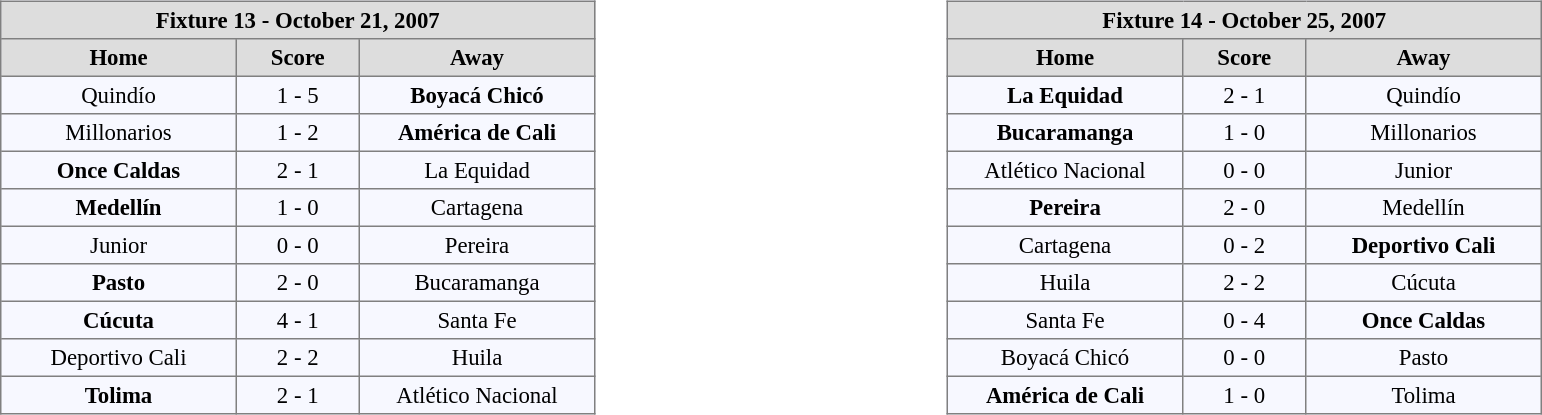<table width=100%>
<tr>
<td valign=top width=50% align=left><br><table align=center bgcolor="#f7f8ff" cellpadding="3" cellspacing="0" border="1" style="font-size: 95%; border: gray solid 1px; border-collapse: collapse;">
<tr align=center bgcolor=#DDDDDD style="color:black;">
<th colspan=3 align=center>Fixture 13 - October 21, 2007</th>
</tr>
<tr align=center bgcolor=#DDDDDD style="color:black;">
<th width="150">Home</th>
<th width="75">Score</th>
<th width="150">Away</th>
</tr>
<tr align=center>
<td>Quindío</td>
<td>1 - 5</td>
<td><strong>Boyacá Chicó</strong></td>
</tr>
<tr align=center>
<td>Millonarios</td>
<td>1 - 2</td>
<td><strong>América de Cali</strong></td>
</tr>
<tr align=center>
<td><strong>Once Caldas</strong></td>
<td>2 - 1</td>
<td>La Equidad</td>
</tr>
<tr align=center>
<td><strong>Medellín</strong></td>
<td>1 - 0</td>
<td>Cartagena</td>
</tr>
<tr align=center>
<td>Junior</td>
<td>0 - 0</td>
<td>Pereira</td>
</tr>
<tr align=center>
<td><strong>Pasto</strong></td>
<td>2 - 0</td>
<td>Bucaramanga</td>
</tr>
<tr align=center>
<td><strong>Cúcuta</strong></td>
<td>4 - 1</td>
<td>Santa Fe</td>
</tr>
<tr align=center>
<td>Deportivo Cali</td>
<td>2 - 2</td>
<td>Huila</td>
</tr>
<tr align=center>
<td><strong>Tolima</strong></td>
<td>2 - 1</td>
<td>Atlético Nacional</td>
</tr>
</table>
</td>
<td valign=top width=50% align=left><br><table align=center bgcolor="#f7f8ff" cellpadding="3" cellspacing="0" border="1" style="font-size: 95%; border: gray solid 1px; border-collapse: collapse;">
<tr align=center bgcolor=#DDDDDD style="color:black;">
<th colspan=3 align=center>Fixture 14 - October 25, 2007</th>
</tr>
<tr align=center bgcolor=#DDDDDD style="color:black;">
<th width="150">Home</th>
<th width="75">Score</th>
<th width="150">Away</th>
</tr>
<tr align=center>
<td><strong>La Equidad</strong></td>
<td>2 - 1</td>
<td>Quindío</td>
</tr>
<tr align=center>
<td><strong>Bucaramanga</strong></td>
<td>1 - 0</td>
<td>Millonarios</td>
</tr>
<tr align=center>
<td>Atlético Nacional</td>
<td>0 - 0</td>
<td>Junior</td>
</tr>
<tr align=center>
<td><strong>Pereira</strong></td>
<td>2 - 0</td>
<td>Medellín</td>
</tr>
<tr align=center>
<td>Cartagena</td>
<td>0 - 2</td>
<td><strong>Deportivo Cali</strong></td>
</tr>
<tr align=center>
<td>Huila</td>
<td>2 - 2</td>
<td>Cúcuta</td>
</tr>
<tr align=center>
<td>Santa Fe</td>
<td>0 - 4</td>
<td><strong>Once Caldas</strong></td>
</tr>
<tr align=center>
<td>Boyacá Chicó</td>
<td>0 - 0</td>
<td>Pasto</td>
</tr>
<tr align=center>
<td><strong>América de Cali</strong></td>
<td>1 - 0</td>
<td>Tolima</td>
</tr>
</table>
</td>
</tr>
</table>
